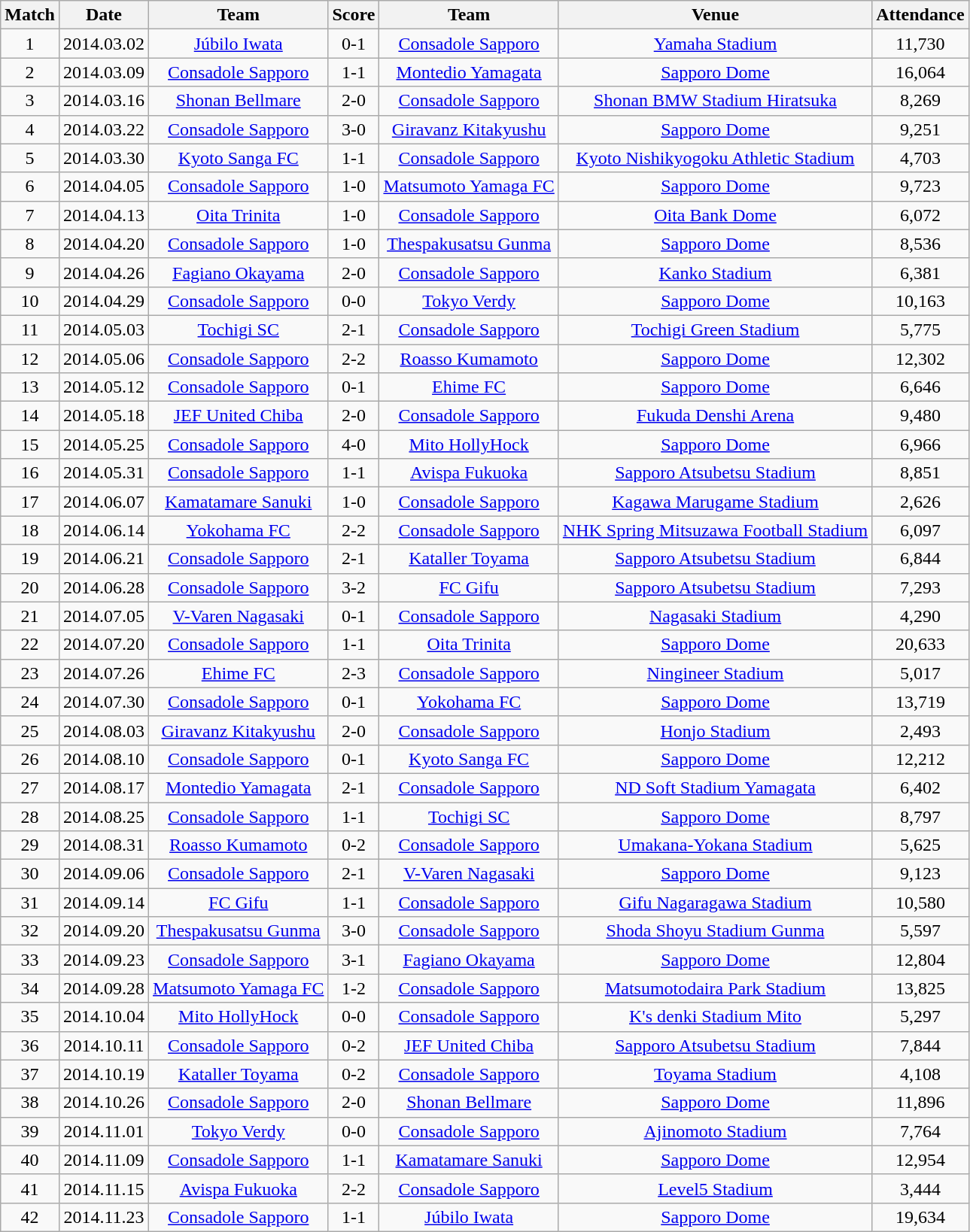<table class="wikitable" style="text-align:center;">
<tr>
<th>Match</th>
<th>Date</th>
<th>Team</th>
<th>Score</th>
<th>Team</th>
<th>Venue</th>
<th>Attendance</th>
</tr>
<tr>
<td>1</td>
<td>2014.03.02</td>
<td><a href='#'>Júbilo Iwata</a></td>
<td>0-1</td>
<td><a href='#'>Consadole Sapporo</a></td>
<td><a href='#'>Yamaha Stadium</a></td>
<td>11,730</td>
</tr>
<tr>
<td>2</td>
<td>2014.03.09</td>
<td><a href='#'>Consadole Sapporo</a></td>
<td>1-1</td>
<td><a href='#'>Montedio Yamagata</a></td>
<td><a href='#'>Sapporo Dome</a></td>
<td>16,064</td>
</tr>
<tr>
<td>3</td>
<td>2014.03.16</td>
<td><a href='#'>Shonan Bellmare</a></td>
<td>2-0</td>
<td><a href='#'>Consadole Sapporo</a></td>
<td><a href='#'>Shonan BMW Stadium Hiratsuka</a></td>
<td>8,269</td>
</tr>
<tr>
<td>4</td>
<td>2014.03.22</td>
<td><a href='#'>Consadole Sapporo</a></td>
<td>3-0</td>
<td><a href='#'>Giravanz Kitakyushu</a></td>
<td><a href='#'>Sapporo Dome</a></td>
<td>9,251</td>
</tr>
<tr>
<td>5</td>
<td>2014.03.30</td>
<td><a href='#'>Kyoto Sanga FC</a></td>
<td>1-1</td>
<td><a href='#'>Consadole Sapporo</a></td>
<td><a href='#'>Kyoto Nishikyogoku Athletic Stadium</a></td>
<td>4,703</td>
</tr>
<tr>
<td>6</td>
<td>2014.04.05</td>
<td><a href='#'>Consadole Sapporo</a></td>
<td>1-0</td>
<td><a href='#'>Matsumoto Yamaga FC</a></td>
<td><a href='#'>Sapporo Dome</a></td>
<td>9,723</td>
</tr>
<tr>
<td>7</td>
<td>2014.04.13</td>
<td><a href='#'>Oita Trinita</a></td>
<td>1-0</td>
<td><a href='#'>Consadole Sapporo</a></td>
<td><a href='#'>Oita Bank Dome</a></td>
<td>6,072</td>
</tr>
<tr>
<td>8</td>
<td>2014.04.20</td>
<td><a href='#'>Consadole Sapporo</a></td>
<td>1-0</td>
<td><a href='#'>Thespakusatsu Gunma</a></td>
<td><a href='#'>Sapporo Dome</a></td>
<td>8,536</td>
</tr>
<tr>
<td>9</td>
<td>2014.04.26</td>
<td><a href='#'>Fagiano Okayama</a></td>
<td>2-0</td>
<td><a href='#'>Consadole Sapporo</a></td>
<td><a href='#'>Kanko Stadium</a></td>
<td>6,381</td>
</tr>
<tr>
<td>10</td>
<td>2014.04.29</td>
<td><a href='#'>Consadole Sapporo</a></td>
<td>0-0</td>
<td><a href='#'>Tokyo Verdy</a></td>
<td><a href='#'>Sapporo Dome</a></td>
<td>10,163</td>
</tr>
<tr>
<td>11</td>
<td>2014.05.03</td>
<td><a href='#'>Tochigi SC</a></td>
<td>2-1</td>
<td><a href='#'>Consadole Sapporo</a></td>
<td><a href='#'>Tochigi Green Stadium</a></td>
<td>5,775</td>
</tr>
<tr>
<td>12</td>
<td>2014.05.06</td>
<td><a href='#'>Consadole Sapporo</a></td>
<td>2-2</td>
<td><a href='#'>Roasso Kumamoto</a></td>
<td><a href='#'>Sapporo Dome</a></td>
<td>12,302</td>
</tr>
<tr>
<td>13</td>
<td>2014.05.12</td>
<td><a href='#'>Consadole Sapporo</a></td>
<td>0-1</td>
<td><a href='#'>Ehime FC</a></td>
<td><a href='#'>Sapporo Dome</a></td>
<td>6,646</td>
</tr>
<tr>
<td>14</td>
<td>2014.05.18</td>
<td><a href='#'>JEF United Chiba</a></td>
<td>2-0</td>
<td><a href='#'>Consadole Sapporo</a></td>
<td><a href='#'>Fukuda Denshi Arena</a></td>
<td>9,480</td>
</tr>
<tr>
<td>15</td>
<td>2014.05.25</td>
<td><a href='#'>Consadole Sapporo</a></td>
<td>4-0</td>
<td><a href='#'>Mito HollyHock</a></td>
<td><a href='#'>Sapporo Dome</a></td>
<td>6,966</td>
</tr>
<tr>
<td>16</td>
<td>2014.05.31</td>
<td><a href='#'>Consadole Sapporo</a></td>
<td>1-1</td>
<td><a href='#'>Avispa Fukuoka</a></td>
<td><a href='#'>Sapporo Atsubetsu Stadium</a></td>
<td>8,851</td>
</tr>
<tr>
<td>17</td>
<td>2014.06.07</td>
<td><a href='#'>Kamatamare Sanuki</a></td>
<td>1-0</td>
<td><a href='#'>Consadole Sapporo</a></td>
<td><a href='#'>Kagawa Marugame Stadium</a></td>
<td>2,626</td>
</tr>
<tr>
<td>18</td>
<td>2014.06.14</td>
<td><a href='#'>Yokohama FC</a></td>
<td>2-2</td>
<td><a href='#'>Consadole Sapporo</a></td>
<td><a href='#'>NHK Spring Mitsuzawa Football Stadium</a></td>
<td>6,097</td>
</tr>
<tr>
<td>19</td>
<td>2014.06.21</td>
<td><a href='#'>Consadole Sapporo</a></td>
<td>2-1</td>
<td><a href='#'>Kataller Toyama</a></td>
<td><a href='#'>Sapporo Atsubetsu Stadium</a></td>
<td>6,844</td>
</tr>
<tr>
<td>20</td>
<td>2014.06.28</td>
<td><a href='#'>Consadole Sapporo</a></td>
<td>3-2</td>
<td><a href='#'>FC Gifu</a></td>
<td><a href='#'>Sapporo Atsubetsu Stadium</a></td>
<td>7,293</td>
</tr>
<tr>
<td>21</td>
<td>2014.07.05</td>
<td><a href='#'>V-Varen Nagasaki</a></td>
<td>0-1</td>
<td><a href='#'>Consadole Sapporo</a></td>
<td><a href='#'>Nagasaki Stadium</a></td>
<td>4,290</td>
</tr>
<tr>
<td>22</td>
<td>2014.07.20</td>
<td><a href='#'>Consadole Sapporo</a></td>
<td>1-1</td>
<td><a href='#'>Oita Trinita</a></td>
<td><a href='#'>Sapporo Dome</a></td>
<td>20,633</td>
</tr>
<tr>
<td>23</td>
<td>2014.07.26</td>
<td><a href='#'>Ehime FC</a></td>
<td>2-3</td>
<td><a href='#'>Consadole Sapporo</a></td>
<td><a href='#'>Ningineer Stadium</a></td>
<td>5,017</td>
</tr>
<tr>
<td>24</td>
<td>2014.07.30</td>
<td><a href='#'>Consadole Sapporo</a></td>
<td>0-1</td>
<td><a href='#'>Yokohama FC</a></td>
<td><a href='#'>Sapporo Dome</a></td>
<td>13,719</td>
</tr>
<tr>
<td>25</td>
<td>2014.08.03</td>
<td><a href='#'>Giravanz Kitakyushu</a></td>
<td>2-0</td>
<td><a href='#'>Consadole Sapporo</a></td>
<td><a href='#'>Honjo Stadium</a></td>
<td>2,493</td>
</tr>
<tr>
<td>26</td>
<td>2014.08.10</td>
<td><a href='#'>Consadole Sapporo</a></td>
<td>0-1</td>
<td><a href='#'>Kyoto Sanga FC</a></td>
<td><a href='#'>Sapporo Dome</a></td>
<td>12,212</td>
</tr>
<tr>
<td>27</td>
<td>2014.08.17</td>
<td><a href='#'>Montedio Yamagata</a></td>
<td>2-1</td>
<td><a href='#'>Consadole Sapporo</a></td>
<td><a href='#'>ND Soft Stadium Yamagata</a></td>
<td>6,402</td>
</tr>
<tr>
<td>28</td>
<td>2014.08.25</td>
<td><a href='#'>Consadole Sapporo</a></td>
<td>1-1</td>
<td><a href='#'>Tochigi SC</a></td>
<td><a href='#'>Sapporo Dome</a></td>
<td>8,797</td>
</tr>
<tr>
<td>29</td>
<td>2014.08.31</td>
<td><a href='#'>Roasso Kumamoto</a></td>
<td>0-2</td>
<td><a href='#'>Consadole Sapporo</a></td>
<td><a href='#'>Umakana-Yokana Stadium</a></td>
<td>5,625</td>
</tr>
<tr>
<td>30</td>
<td>2014.09.06</td>
<td><a href='#'>Consadole Sapporo</a></td>
<td>2-1</td>
<td><a href='#'>V-Varen Nagasaki</a></td>
<td><a href='#'>Sapporo Dome</a></td>
<td>9,123</td>
</tr>
<tr>
<td>31</td>
<td>2014.09.14</td>
<td><a href='#'>FC Gifu</a></td>
<td>1-1</td>
<td><a href='#'>Consadole Sapporo</a></td>
<td><a href='#'>Gifu Nagaragawa Stadium</a></td>
<td>10,580</td>
</tr>
<tr>
<td>32</td>
<td>2014.09.20</td>
<td><a href='#'>Thespakusatsu Gunma</a></td>
<td>3-0</td>
<td><a href='#'>Consadole Sapporo</a></td>
<td><a href='#'>Shoda Shoyu Stadium Gunma</a></td>
<td>5,597</td>
</tr>
<tr>
<td>33</td>
<td>2014.09.23</td>
<td><a href='#'>Consadole Sapporo</a></td>
<td>3-1</td>
<td><a href='#'>Fagiano Okayama</a></td>
<td><a href='#'>Sapporo Dome</a></td>
<td>12,804</td>
</tr>
<tr>
<td>34</td>
<td>2014.09.28</td>
<td><a href='#'>Matsumoto Yamaga FC</a></td>
<td>1-2</td>
<td><a href='#'>Consadole Sapporo</a></td>
<td><a href='#'>Matsumotodaira Park Stadium</a></td>
<td>13,825</td>
</tr>
<tr>
<td>35</td>
<td>2014.10.04</td>
<td><a href='#'>Mito HollyHock</a></td>
<td>0-0</td>
<td><a href='#'>Consadole Sapporo</a></td>
<td><a href='#'>K's denki Stadium Mito</a></td>
<td>5,297</td>
</tr>
<tr>
<td>36</td>
<td>2014.10.11</td>
<td><a href='#'>Consadole Sapporo</a></td>
<td>0-2</td>
<td><a href='#'>JEF United Chiba</a></td>
<td><a href='#'>Sapporo Atsubetsu Stadium</a></td>
<td>7,844</td>
</tr>
<tr>
<td>37</td>
<td>2014.10.19</td>
<td><a href='#'>Kataller Toyama</a></td>
<td>0-2</td>
<td><a href='#'>Consadole Sapporo</a></td>
<td><a href='#'>Toyama Stadium</a></td>
<td>4,108</td>
</tr>
<tr>
<td>38</td>
<td>2014.10.26</td>
<td><a href='#'>Consadole Sapporo</a></td>
<td>2-0</td>
<td><a href='#'>Shonan Bellmare</a></td>
<td><a href='#'>Sapporo Dome</a></td>
<td>11,896</td>
</tr>
<tr>
<td>39</td>
<td>2014.11.01</td>
<td><a href='#'>Tokyo Verdy</a></td>
<td>0-0</td>
<td><a href='#'>Consadole Sapporo</a></td>
<td><a href='#'>Ajinomoto Stadium</a></td>
<td>7,764</td>
</tr>
<tr>
<td>40</td>
<td>2014.11.09</td>
<td><a href='#'>Consadole Sapporo</a></td>
<td>1-1</td>
<td><a href='#'>Kamatamare Sanuki</a></td>
<td><a href='#'>Sapporo Dome</a></td>
<td>12,954</td>
</tr>
<tr>
<td>41</td>
<td>2014.11.15</td>
<td><a href='#'>Avispa Fukuoka</a></td>
<td>2-2</td>
<td><a href='#'>Consadole Sapporo</a></td>
<td><a href='#'>Level5 Stadium</a></td>
<td>3,444</td>
</tr>
<tr>
<td>42</td>
<td>2014.11.23</td>
<td><a href='#'>Consadole Sapporo</a></td>
<td>1-1</td>
<td><a href='#'>Júbilo Iwata</a></td>
<td><a href='#'>Sapporo Dome</a></td>
<td>19,634</td>
</tr>
</table>
